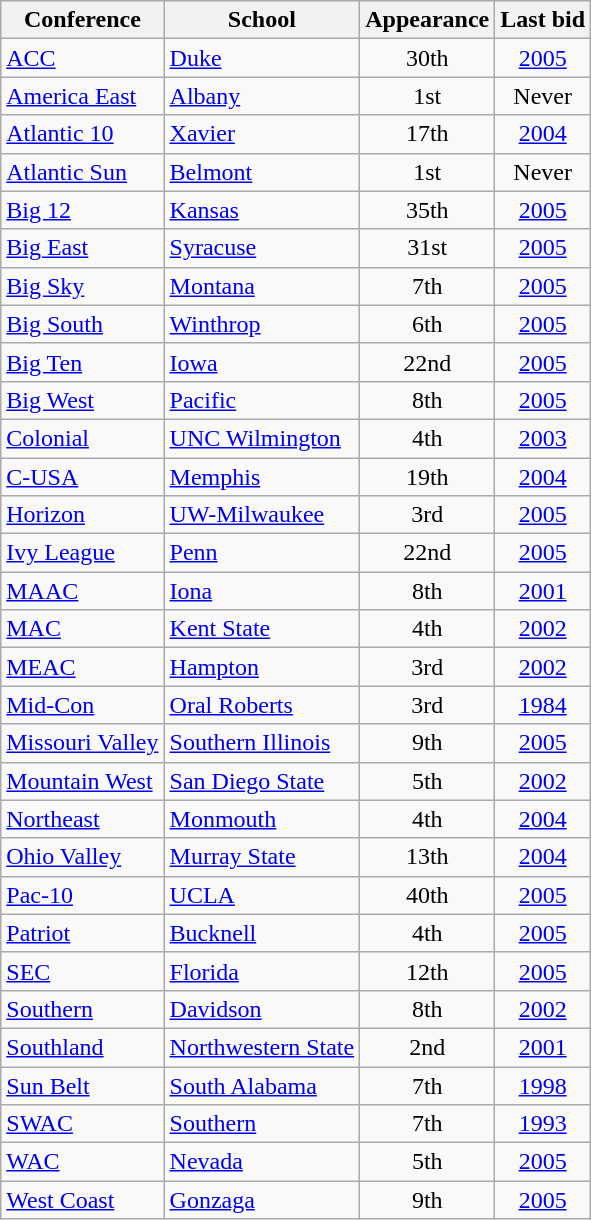<table class="wikitable sortable" style="text-align: center;">
<tr>
<th>Conference</th>
<th>School</th>
<th data-sort-type="number">Appearance</th>
<th>Last bid</th>
</tr>
<tr>
<td align=left><a href='#'>ACC</a></td>
<td align=left><a href='#'>Duke</a></td>
<td>30th</td>
<td><a href='#'>2005</a></td>
</tr>
<tr>
<td align=left><a href='#'>America East</a></td>
<td align=left><a href='#'>Albany</a></td>
<td>1st</td>
<td>Never</td>
</tr>
<tr>
<td align=left><a href='#'>Atlantic 10</a></td>
<td align=left><a href='#'>Xavier</a></td>
<td>17th</td>
<td><a href='#'>2004</a></td>
</tr>
<tr>
<td align=left><a href='#'>Atlantic Sun</a></td>
<td align=left><a href='#'>Belmont</a></td>
<td>1st</td>
<td>Never</td>
</tr>
<tr>
<td align=left><a href='#'>Big 12</a></td>
<td align=left><a href='#'>Kansas</a></td>
<td>35th</td>
<td><a href='#'>2005</a></td>
</tr>
<tr>
<td align=left><a href='#'>Big East</a></td>
<td align=left><a href='#'>Syracuse</a></td>
<td>31st</td>
<td><a href='#'>2005</a></td>
</tr>
<tr>
<td align=left><a href='#'>Big Sky</a></td>
<td align=left><a href='#'>Montana</a></td>
<td>7th</td>
<td><a href='#'>2005</a></td>
</tr>
<tr>
<td align=left><a href='#'>Big South</a></td>
<td align=left><a href='#'>Winthrop</a></td>
<td>6th</td>
<td><a href='#'>2005</a></td>
</tr>
<tr>
<td align=left><a href='#'>Big Ten</a></td>
<td align=left><a href='#'>Iowa</a></td>
<td>22nd</td>
<td><a href='#'>2005</a></td>
</tr>
<tr>
<td align=left><a href='#'>Big West</a></td>
<td align=left><a href='#'>Pacific</a></td>
<td>8th</td>
<td><a href='#'>2005</a></td>
</tr>
<tr>
<td align=left><a href='#'>Colonial</a></td>
<td align=left><a href='#'>UNC Wilmington</a></td>
<td>4th</td>
<td><a href='#'>2003</a></td>
</tr>
<tr>
<td align=left><a href='#'>C-USA</a></td>
<td align=left><a href='#'>Memphis</a></td>
<td>19th</td>
<td><a href='#'>2004</a></td>
</tr>
<tr>
<td align=left><a href='#'>Horizon</a></td>
<td align=left><a href='#'>UW-Milwaukee</a></td>
<td>3rd</td>
<td><a href='#'>2005</a></td>
</tr>
<tr>
<td align=left><a href='#'>Ivy League</a></td>
<td align=left><a href='#'>Penn</a></td>
<td>22nd</td>
<td><a href='#'>2005</a></td>
</tr>
<tr>
<td align=left><a href='#'>MAAC</a></td>
<td align=left><a href='#'>Iona</a></td>
<td>8th</td>
<td><a href='#'>2001</a></td>
</tr>
<tr>
<td align=left><a href='#'>MAC</a></td>
<td align=left><a href='#'>Kent State</a></td>
<td>4th</td>
<td><a href='#'>2002</a></td>
</tr>
<tr>
<td align=left><a href='#'>MEAC</a></td>
<td align=left><a href='#'>Hampton</a></td>
<td>3rd</td>
<td><a href='#'>2002</a></td>
</tr>
<tr>
<td align=left><a href='#'>Mid-Con</a></td>
<td align=left><a href='#'>Oral Roberts</a></td>
<td>3rd</td>
<td><a href='#'>1984</a></td>
</tr>
<tr>
<td align=left><a href='#'>Missouri Valley</a></td>
<td align=left><a href='#'>Southern Illinois</a></td>
<td>9th</td>
<td><a href='#'>2005</a></td>
</tr>
<tr>
<td align=left><a href='#'>Mountain West</a></td>
<td align=left><a href='#'>San Diego State</a></td>
<td>5th</td>
<td><a href='#'>2002</a></td>
</tr>
<tr>
<td align=left><a href='#'>Northeast</a></td>
<td align=left><a href='#'>Monmouth</a></td>
<td>4th</td>
<td><a href='#'>2004</a></td>
</tr>
<tr>
<td align=left><a href='#'>Ohio Valley</a></td>
<td align=left><a href='#'>Murray State</a></td>
<td>13th</td>
<td><a href='#'>2004</a></td>
</tr>
<tr>
<td align=left><a href='#'>Pac-10</a></td>
<td align=left><a href='#'>UCLA</a></td>
<td>40th</td>
<td><a href='#'>2005</a></td>
</tr>
<tr>
<td align=left><a href='#'>Patriot</a></td>
<td align=left><a href='#'>Bucknell</a></td>
<td>4th</td>
<td><a href='#'>2005</a></td>
</tr>
<tr>
<td align=left><a href='#'>SEC</a></td>
<td align=left><a href='#'>Florida</a></td>
<td>12th</td>
<td><a href='#'>2005</a></td>
</tr>
<tr>
<td align=left><a href='#'>Southern</a></td>
<td align=left><a href='#'>Davidson</a></td>
<td>8th</td>
<td><a href='#'>2002</a></td>
</tr>
<tr>
<td align=left><a href='#'>Southland</a></td>
<td align=left><a href='#'>Northwestern State</a></td>
<td>2nd</td>
<td><a href='#'>2001</a></td>
</tr>
<tr>
<td align=left><a href='#'>Sun Belt</a></td>
<td align=left><a href='#'>South Alabama</a></td>
<td>7th</td>
<td><a href='#'>1998</a></td>
</tr>
<tr>
<td align=left><a href='#'>SWAC</a></td>
<td align=left><a href='#'>Southern</a></td>
<td>7th</td>
<td><a href='#'>1993</a></td>
</tr>
<tr>
<td align=left><a href='#'>WAC</a></td>
<td align=left><a href='#'>Nevada</a></td>
<td>5th</td>
<td><a href='#'>2005</a></td>
</tr>
<tr>
<td align=left><a href='#'>West Coast</a></td>
<td align=left><a href='#'>Gonzaga</a></td>
<td>9th</td>
<td><a href='#'>2005</a></td>
</tr>
</table>
